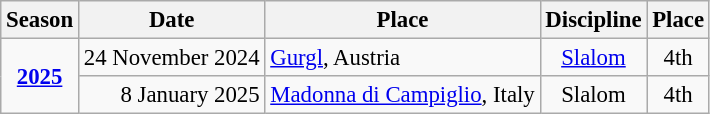<table class="wikitable" style="font-size:95%; text-align:center;">
<tr>
<th>Season</th>
<th>Date</th>
<th>Place</th>
<th>Discipline</th>
<th>Place</th>
</tr>
<tr>
<td rowspan=2><strong><a href='#'>2025</a></strong></td>
<td align=right>24 November 2024</td>
<td align=left> <a href='#'>Gurgl</a>, Austria</td>
<td><a href='#'>Slalom</a></td>
<td>4th</td>
</tr>
<tr>
<td align=right>8 January 2025</td>
<td align=left> <a href='#'>Madonna di Campiglio</a>, Italy</td>
<td>Slalom</td>
<td>4th</td>
</tr>
</table>
